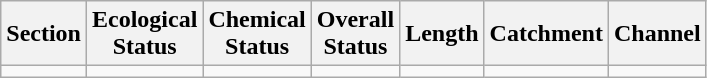<table class="wikitable">
<tr>
<th>Section</th>
<th>Ecological<br>Status</th>
<th>Chemical<br>Status</th>
<th>Overall<br>Status</th>
<th>Length</th>
<th>Catchment</th>
<th>Channel</th>
</tr>
<tr>
<td></td>
<td></td>
<td></td>
<td></td>
<td></td>
<td></td>
<td></td>
</tr>
</table>
